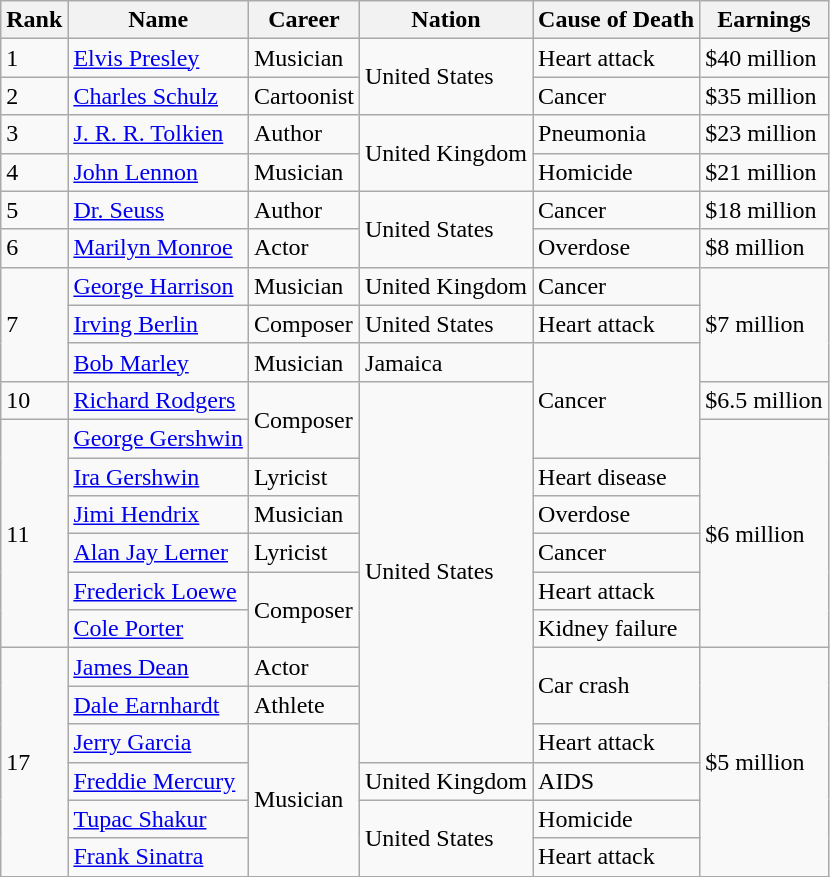<table class="wikitable sortable" border="1">
<tr>
<th scope="col">Rank</th>
<th scope="col">Name</th>
<th scope="col">Career</th>
<th scope="col">Nation</th>
<th>Cause of Death</th>
<th scope="col">Earnings</th>
</tr>
<tr>
<td>1</td>
<td><a href='#'>Elvis Presley</a></td>
<td>Musician</td>
<td rowspan="2">United States</td>
<td>Heart attack</td>
<td>$40 million</td>
</tr>
<tr>
<td>2</td>
<td><a href='#'>Charles Schulz</a></td>
<td>Cartoonist</td>
<td>Cancer</td>
<td>$35 million</td>
</tr>
<tr>
<td>3</td>
<td><a href='#'>J. R. R. Tolkien</a></td>
<td>Author</td>
<td rowspan="2">United Kingdom</td>
<td>Pneumonia</td>
<td>$23 million</td>
</tr>
<tr>
<td>4</td>
<td><a href='#'>John Lennon</a></td>
<td>Musician</td>
<td>Homicide</td>
<td>$21 million</td>
</tr>
<tr>
<td>5</td>
<td><a href='#'>Dr. Seuss</a></td>
<td>Author</td>
<td rowspan="2">United States</td>
<td>Cancer</td>
<td>$18 million</td>
</tr>
<tr>
<td>6</td>
<td><a href='#'>Marilyn Monroe</a></td>
<td>Actor</td>
<td>Overdose</td>
<td>$8 million</td>
</tr>
<tr>
<td rowspan="3">7</td>
<td><a href='#'>George Harrison</a></td>
<td>Musician</td>
<td>United Kingdom</td>
<td>Cancer</td>
<td rowspan="3">$7 million</td>
</tr>
<tr>
<td><a href='#'>Irving Berlin</a></td>
<td>Composer</td>
<td>United States</td>
<td>Heart attack</td>
</tr>
<tr>
<td><a href='#'>Bob Marley</a></td>
<td>Musician</td>
<td>Jamaica</td>
<td rowspan="3">Cancer</td>
</tr>
<tr>
<td>10</td>
<td><a href='#'>Richard Rodgers</a></td>
<td rowspan="2">Composer</td>
<td rowspan="10">United States</td>
<td>$6.5 million</td>
</tr>
<tr>
<td rowspan="6">11</td>
<td><a href='#'>George Gershwin</a></td>
<td rowspan="6">$6 million</td>
</tr>
<tr>
<td><a href='#'>Ira Gershwin</a></td>
<td>Lyricist</td>
<td>Heart disease</td>
</tr>
<tr>
<td><a href='#'>Jimi Hendrix</a></td>
<td>Musician</td>
<td>Overdose</td>
</tr>
<tr>
<td><a href='#'>Alan Jay Lerner</a></td>
<td>Lyricist</td>
<td>Cancer</td>
</tr>
<tr>
<td><a href='#'>Frederick Loewe</a></td>
<td rowspan="2">Composer</td>
<td>Heart attack</td>
</tr>
<tr>
<td><a href='#'>Cole Porter</a></td>
<td>Kidney failure</td>
</tr>
<tr>
<td rowspan="6">17</td>
<td><a href='#'>James Dean</a></td>
<td>Actor</td>
<td rowspan="2">Car crash</td>
<td rowspan="6">$5 million</td>
</tr>
<tr>
<td><a href='#'>Dale Earnhardt</a></td>
<td>Athlete</td>
</tr>
<tr>
<td><a href='#'>Jerry Garcia</a></td>
<td rowspan="4">Musician</td>
<td>Heart attack</td>
</tr>
<tr>
<td><a href='#'>Freddie Mercury</a></td>
<td>United Kingdom</td>
<td>AIDS</td>
</tr>
<tr>
<td><a href='#'>Tupac Shakur</a></td>
<td rowspan="2">United States</td>
<td>Homicide</td>
</tr>
<tr>
<td><a href='#'>Frank Sinatra</a></td>
<td>Heart attack</td>
</tr>
<tr>
</tr>
</table>
